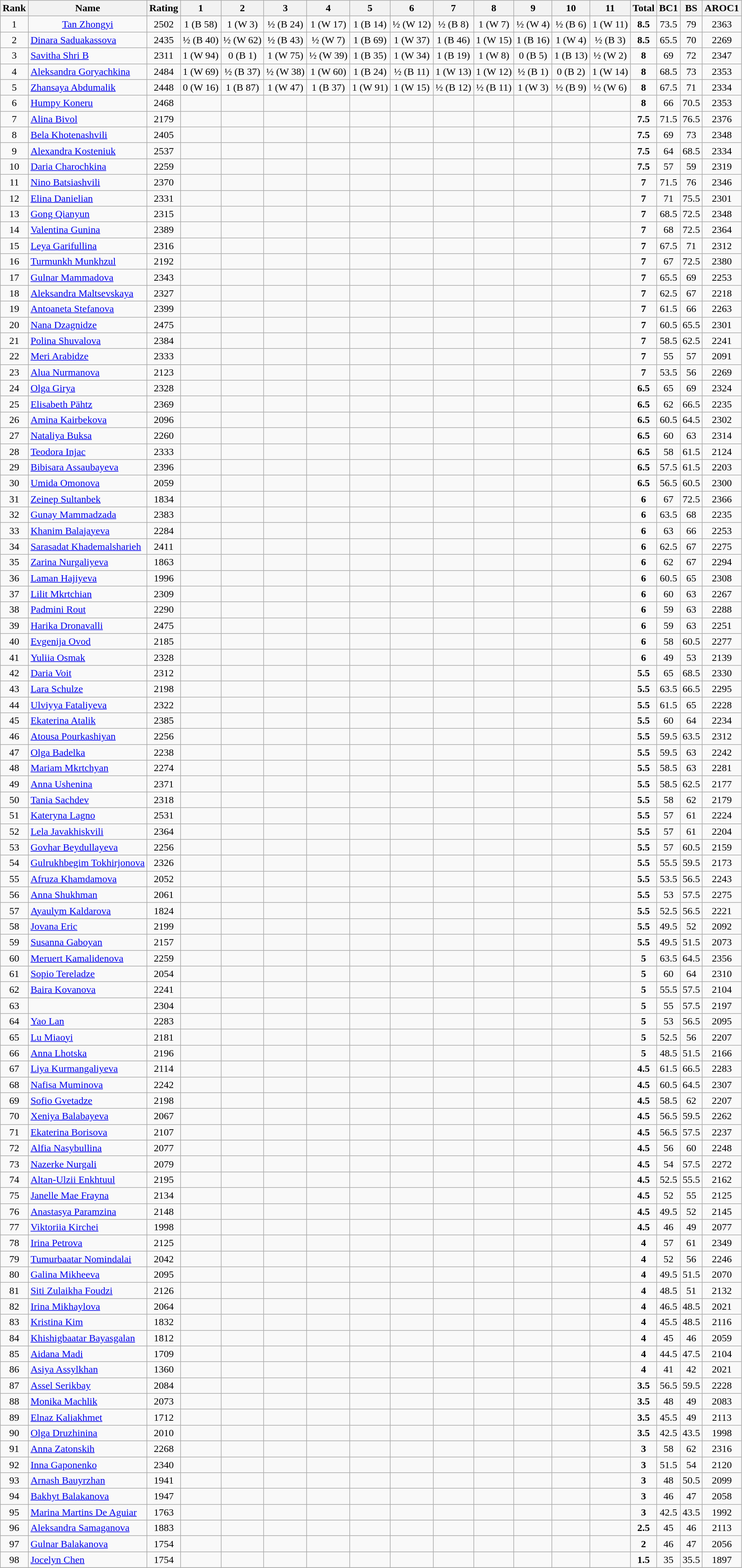<table class="wikitable sortable" style="text-align:center" style="font-size:90%;">
<tr>
<th>Rank</th>
<th>Name</th>
<th>Rating</th>
<th>1</th>
<th>2</th>
<th>3</th>
<th>4</th>
<th>5</th>
<th>6</th>
<th>7</th>
<th>8</th>
<th>9</th>
<th>10</th>
<th>11</th>
<th>Total</th>
<th>BC1</th>
<th>BS</th>
<th>AROC1</th>
</tr>
<tr>
<td>1</td>
<td> <a href='#'>Tan Zhongyi</a></td>
<td>2502</td>
<td>1 (B 58)</td>
<td>1 (W 3)</td>
<td>½ (B 24)</td>
<td>1 (W 17)</td>
<td>1 (B 14)</td>
<td>½ (W 12)</td>
<td>½ (B 8)</td>
<td>1 (W 7)</td>
<td>½ (W 4)</td>
<td>½ (B 6)</td>
<td>1 (W 11)</td>
<td><strong>8.5</strong></td>
<td>73.5</td>
<td>79</td>
<td>2363</td>
</tr>
<tr>
<td>2</td>
<td align="left"> <a href='#'>Dinara Saduakassova</a></td>
<td>2435</td>
<td>½ (B 40)</td>
<td>½ (W 62)</td>
<td>½ (B 43)</td>
<td>½ (W 7)</td>
<td>1 (B 69)</td>
<td>1 (W 37)</td>
<td>1 (B 46)</td>
<td>1 (W 15)</td>
<td>1 (B 16)</td>
<td>1 (W 4)</td>
<td>½ (B 3)</td>
<td><strong>8.5</strong></td>
<td>65.5</td>
<td>70</td>
<td>2269</td>
</tr>
<tr>
<td>3</td>
<td align="left"> <a href='#'>Savitha Shri B</a></td>
<td>2311</td>
<td>1 (W 94)</td>
<td>0 (B 1)</td>
<td>1 (W 75)</td>
<td>½ (W 39)</td>
<td>1 (B 35)</td>
<td>1 (W 34)</td>
<td>1 (B 19)</td>
<td>1 (W 8)</td>
<td>0 (B 5)</td>
<td>1 (B 13)</td>
<td>½ (W 2)</td>
<td><strong>8</strong></td>
<td>69</td>
<td>72</td>
<td>2347</td>
</tr>
<tr>
<td>4</td>
<td align="left"> <a href='#'>Aleksandra Goryachkina</a></td>
<td>2484</td>
<td>1 (W 69)</td>
<td>½ (B 37)</td>
<td>½ (W 38)</td>
<td>1 (W 60)</td>
<td>1 (B 24)</td>
<td>½ (B 11)</td>
<td>1 (W 13)</td>
<td>1 (W 12)</td>
<td>½ (B 1)</td>
<td>0 (B 2)</td>
<td>1 (W 14)</td>
<td><strong>8</strong></td>
<td>68.5</td>
<td>73</td>
<td>2353</td>
</tr>
<tr>
<td>5</td>
<td align="left"> <a href='#'>Zhansaya Abdumalik</a></td>
<td>2448</td>
<td>0 (W 16)</td>
<td>1 (B 87)</td>
<td>1 (W 47)</td>
<td>1 (B 37)</td>
<td>1 (W 91)</td>
<td>1 (W 15)</td>
<td>½ (B 12)</td>
<td>½ (B 11)</td>
<td>1 (W 3)</td>
<td>½ (B 9)</td>
<td>½ (W 6)</td>
<td><strong>8</strong></td>
<td>67.5</td>
<td>71</td>
<td>2334</td>
</tr>
<tr>
<td>6</td>
<td align="left"> <a href='#'>Humpy Koneru</a></td>
<td>2468</td>
<td></td>
<td></td>
<td></td>
<td></td>
<td></td>
<td></td>
<td></td>
<td></td>
<td></td>
<td></td>
<td></td>
<td><strong>8</strong></td>
<td>66</td>
<td>70.5</td>
<td>2353</td>
</tr>
<tr>
<td>7</td>
<td align="left"> <a href='#'>Alina Bivol</a></td>
<td>2179</td>
<td></td>
<td></td>
<td></td>
<td></td>
<td></td>
<td></td>
<td></td>
<td></td>
<td></td>
<td></td>
<td></td>
<td><strong>7.5</strong></td>
<td>71.5</td>
<td>76.5</td>
<td>2376</td>
</tr>
<tr>
<td>8</td>
<td align="left"> <a href='#'>Bela Khotenashvili</a></td>
<td>2405</td>
<td></td>
<td></td>
<td></td>
<td></td>
<td></td>
<td></td>
<td></td>
<td></td>
<td></td>
<td></td>
<td></td>
<td><strong>7.5</strong></td>
<td>69</td>
<td>73</td>
<td>2348</td>
</tr>
<tr>
<td>9</td>
<td align="left"> <a href='#'>Alexandra Kosteniuk</a></td>
<td>2537</td>
<td></td>
<td></td>
<td></td>
<td></td>
<td></td>
<td></td>
<td></td>
<td></td>
<td></td>
<td></td>
<td></td>
<td><strong>7.5</strong></td>
<td>64</td>
<td>68.5</td>
<td>2334</td>
</tr>
<tr>
<td>10</td>
<td align="left"> <a href='#'>Daria Charochkina</a></td>
<td>2259</td>
<td></td>
<td></td>
<td></td>
<td></td>
<td></td>
<td></td>
<td></td>
<td></td>
<td></td>
<td></td>
<td></td>
<td><strong>7.5</strong></td>
<td>57</td>
<td>59</td>
<td>2319</td>
</tr>
<tr>
<td>11</td>
<td align="left"> <a href='#'>Nino Batsiashvili</a></td>
<td>2370</td>
<td></td>
<td></td>
<td></td>
<td></td>
<td></td>
<td></td>
<td></td>
<td></td>
<td></td>
<td></td>
<td></td>
<td><strong>7</strong></td>
<td>71.5</td>
<td>76</td>
<td>2346</td>
</tr>
<tr>
<td>12</td>
<td align="left"> <a href='#'>Elina Danielian</a></td>
<td>2331</td>
<td></td>
<td></td>
<td></td>
<td></td>
<td></td>
<td></td>
<td></td>
<td></td>
<td></td>
<td></td>
<td></td>
<td><strong>7</strong></td>
<td>71</td>
<td>75.5</td>
<td>2301</td>
</tr>
<tr>
<td>13</td>
<td align="left"> <a href='#'>Gong Qianyun</a></td>
<td>2315</td>
<td></td>
<td></td>
<td></td>
<td></td>
<td></td>
<td></td>
<td></td>
<td></td>
<td></td>
<td></td>
<td></td>
<td><strong>7</strong></td>
<td>68.5</td>
<td>72.5</td>
<td>2348</td>
</tr>
<tr>
<td>14</td>
<td align="left"> <a href='#'>Valentina Gunina</a></td>
<td>2389</td>
<td></td>
<td></td>
<td></td>
<td></td>
<td></td>
<td></td>
<td></td>
<td></td>
<td></td>
<td></td>
<td></td>
<td><strong>7</strong></td>
<td>68</td>
<td>72.5</td>
<td>2364</td>
</tr>
<tr>
<td>15</td>
<td align="left"> <a href='#'>Leya Garifullina</a></td>
<td>2316</td>
<td></td>
<td></td>
<td></td>
<td></td>
<td></td>
<td></td>
<td></td>
<td></td>
<td></td>
<td></td>
<td></td>
<td><strong>7</strong></td>
<td>67.5</td>
<td>71</td>
<td>2312</td>
</tr>
<tr>
<td>16</td>
<td align="left"> <a href='#'>Turmunkh Munkhzul</a></td>
<td>2192</td>
<td></td>
<td></td>
<td></td>
<td></td>
<td></td>
<td></td>
<td></td>
<td></td>
<td></td>
<td></td>
<td></td>
<td><strong>7</strong></td>
<td>67</td>
<td>72.5</td>
<td>2380</td>
</tr>
<tr>
<td>17</td>
<td align="left"> <a href='#'>Gulnar Mammadova</a></td>
<td>2343</td>
<td></td>
<td></td>
<td></td>
<td></td>
<td></td>
<td></td>
<td></td>
<td></td>
<td></td>
<td></td>
<td></td>
<td><strong>7</strong></td>
<td>65.5</td>
<td>69</td>
<td>2253</td>
</tr>
<tr>
<td>18</td>
<td align="left"> <a href='#'>Aleksandra Maltsevskaya</a></td>
<td>2327</td>
<td></td>
<td></td>
<td></td>
<td></td>
<td></td>
<td></td>
<td></td>
<td></td>
<td></td>
<td></td>
<td></td>
<td><strong>7</strong></td>
<td>62.5</td>
<td>67</td>
<td>2218</td>
</tr>
<tr>
<td>19</td>
<td align="left"> <a href='#'>Antoaneta Stefanova</a></td>
<td>2399</td>
<td></td>
<td></td>
<td></td>
<td></td>
<td></td>
<td></td>
<td></td>
<td></td>
<td></td>
<td></td>
<td></td>
<td><strong>7</strong></td>
<td>61.5</td>
<td>66</td>
<td>2263</td>
</tr>
<tr>
<td>20</td>
<td align="left"> <a href='#'>Nana Dzagnidze</a></td>
<td>2475</td>
<td></td>
<td></td>
<td></td>
<td></td>
<td></td>
<td></td>
<td></td>
<td></td>
<td></td>
<td></td>
<td></td>
<td><strong>7</strong></td>
<td>60.5</td>
<td>65.5</td>
<td>2301</td>
</tr>
<tr>
<td>21</td>
<td align="left"> <a href='#'>Polina Shuvalova</a></td>
<td>2384</td>
<td></td>
<td></td>
<td></td>
<td></td>
<td></td>
<td></td>
<td></td>
<td></td>
<td></td>
<td></td>
<td></td>
<td><strong>7</strong></td>
<td>58.5</td>
<td>62.5</td>
<td>2241</td>
</tr>
<tr>
<td>22</td>
<td align="left"> <a href='#'>Meri Arabidze</a></td>
<td>2333</td>
<td></td>
<td></td>
<td></td>
<td></td>
<td></td>
<td></td>
<td></td>
<td></td>
<td></td>
<td></td>
<td></td>
<td><strong>7</strong></td>
<td>55</td>
<td>57</td>
<td>2091</td>
</tr>
<tr>
<td>23</td>
<td align="left"> <a href='#'>Alua Nurmanova</a></td>
<td>2123</td>
<td></td>
<td></td>
<td></td>
<td></td>
<td></td>
<td></td>
<td></td>
<td></td>
<td></td>
<td></td>
<td></td>
<td><strong>7</strong></td>
<td>53.5</td>
<td>56</td>
<td>2269</td>
</tr>
<tr>
<td>24</td>
<td align="left"> <a href='#'>Olga Girya</a></td>
<td>2328</td>
<td></td>
<td></td>
<td></td>
<td></td>
<td></td>
<td></td>
<td></td>
<td></td>
<td></td>
<td></td>
<td></td>
<td><strong>6.5</strong></td>
<td>65</td>
<td>69</td>
<td>2324</td>
</tr>
<tr>
<td>25</td>
<td align="left"> <a href='#'>Elisabeth Pähtz</a></td>
<td>2369</td>
<td></td>
<td></td>
<td></td>
<td></td>
<td></td>
<td></td>
<td></td>
<td></td>
<td></td>
<td></td>
<td></td>
<td><strong>6.5</strong></td>
<td>62</td>
<td>66.5</td>
<td>2235</td>
</tr>
<tr>
<td>26</td>
<td align="left"> <a href='#'>Amina Kairbekova</a></td>
<td>2096</td>
<td></td>
<td></td>
<td></td>
<td></td>
<td></td>
<td></td>
<td></td>
<td></td>
<td></td>
<td></td>
<td></td>
<td><strong>6.5</strong></td>
<td>60.5</td>
<td>64.5</td>
<td>2302</td>
</tr>
<tr>
<td>27</td>
<td align="left"> <a href='#'>Nataliya Buksa</a></td>
<td>2260</td>
<td></td>
<td></td>
<td></td>
<td></td>
<td></td>
<td></td>
<td></td>
<td></td>
<td></td>
<td></td>
<td></td>
<td><strong>6.5</strong></td>
<td>60</td>
<td>63</td>
<td>2314</td>
</tr>
<tr>
<td>28</td>
<td align="left"> <a href='#'>Teodora Injac</a></td>
<td>2333</td>
<td></td>
<td></td>
<td></td>
<td></td>
<td></td>
<td></td>
<td></td>
<td></td>
<td></td>
<td></td>
<td></td>
<td><strong>6.5</strong></td>
<td>58</td>
<td>61.5</td>
<td>2124</td>
</tr>
<tr>
<td>29</td>
<td align="left"> <a href='#'>Bibisara Assaubayeva</a></td>
<td>2396</td>
<td></td>
<td></td>
<td></td>
<td></td>
<td></td>
<td></td>
<td></td>
<td></td>
<td></td>
<td></td>
<td></td>
<td><strong>6.5</strong></td>
<td>57.5</td>
<td>61.5</td>
<td>2203</td>
</tr>
<tr>
<td>30</td>
<td align="left"> <a href='#'>Umida Omonova</a></td>
<td>2059</td>
<td></td>
<td></td>
<td></td>
<td></td>
<td></td>
<td></td>
<td></td>
<td></td>
<td></td>
<td></td>
<td></td>
<td><strong>6.5</strong></td>
<td>56.5</td>
<td>60.5</td>
<td>2300</td>
</tr>
<tr>
<td>31</td>
<td align="left"> <a href='#'>Zeinep Sultanbek</a></td>
<td>1834</td>
<td></td>
<td></td>
<td></td>
<td></td>
<td></td>
<td></td>
<td></td>
<td></td>
<td></td>
<td></td>
<td></td>
<td><strong>6</strong></td>
<td>67</td>
<td>72.5</td>
<td>2366</td>
</tr>
<tr>
<td>32</td>
<td align="left"> <a href='#'>Gunay Mammadzada</a></td>
<td>2383</td>
<td></td>
<td></td>
<td></td>
<td></td>
<td></td>
<td></td>
<td></td>
<td></td>
<td></td>
<td></td>
<td></td>
<td><strong>6</strong></td>
<td>63.5</td>
<td>68</td>
<td>2235</td>
</tr>
<tr>
<td>33</td>
<td align="left"> <a href='#'>Khanim Balajayeva</a></td>
<td>2284</td>
<td></td>
<td></td>
<td></td>
<td></td>
<td></td>
<td></td>
<td></td>
<td></td>
<td></td>
<td></td>
<td></td>
<td><strong>6</strong></td>
<td>63</td>
<td>66</td>
<td>2253</td>
</tr>
<tr>
<td>34</td>
<td align="left"> <a href='#'>Sarasadat Khademalsharieh</a></td>
<td>2411</td>
<td></td>
<td></td>
<td></td>
<td></td>
<td></td>
<td></td>
<td></td>
<td></td>
<td></td>
<td></td>
<td></td>
<td><strong>6</strong></td>
<td>62.5</td>
<td>67</td>
<td>2275</td>
</tr>
<tr>
<td>35</td>
<td align="left"> <a href='#'>Zarina Nurgaliyeva</a></td>
<td>1863</td>
<td></td>
<td></td>
<td></td>
<td></td>
<td></td>
<td></td>
<td></td>
<td></td>
<td></td>
<td></td>
<td></td>
<td><strong>6</strong></td>
<td>62</td>
<td>67</td>
<td>2294</td>
</tr>
<tr>
<td>36</td>
<td align="left"> <a href='#'>Laman Hajiyeva</a></td>
<td>1996</td>
<td></td>
<td></td>
<td></td>
<td></td>
<td></td>
<td></td>
<td></td>
<td></td>
<td></td>
<td></td>
<td></td>
<td><strong>6</strong></td>
<td>60.5</td>
<td>65</td>
<td>2308</td>
</tr>
<tr>
<td>37</td>
<td align="left"> <a href='#'>Lilit Mkrtchian</a></td>
<td>2309</td>
<td></td>
<td></td>
<td></td>
<td></td>
<td></td>
<td></td>
<td></td>
<td></td>
<td></td>
<td></td>
<td></td>
<td><strong>6</strong></td>
<td>60</td>
<td>63</td>
<td>2267</td>
</tr>
<tr>
<td>38</td>
<td align="left"> <a href='#'>Padmini Rout</a></td>
<td>2290</td>
<td></td>
<td></td>
<td></td>
<td></td>
<td></td>
<td></td>
<td></td>
<td></td>
<td></td>
<td></td>
<td></td>
<td><strong>6</strong></td>
<td>59</td>
<td>63</td>
<td>2288</td>
</tr>
<tr>
<td>39</td>
<td align="left"> <a href='#'>Harika Dronavalli</a></td>
<td>2475</td>
<td></td>
<td></td>
<td></td>
<td></td>
<td></td>
<td></td>
<td></td>
<td></td>
<td></td>
<td></td>
<td></td>
<td><strong>6</strong></td>
<td>59</td>
<td>63</td>
<td>2251</td>
</tr>
<tr>
<td>40</td>
<td align="left"> <a href='#'>Evgenija Ovod</a></td>
<td>2185</td>
<td></td>
<td></td>
<td></td>
<td></td>
<td></td>
<td></td>
<td></td>
<td></td>
<td></td>
<td></td>
<td></td>
<td><strong>6</strong></td>
<td>58</td>
<td>60.5</td>
<td>2277</td>
</tr>
<tr>
<td>41</td>
<td align="left"> <a href='#'>Yuliia Osmak</a></td>
<td>2328</td>
<td></td>
<td></td>
<td></td>
<td></td>
<td></td>
<td></td>
<td></td>
<td></td>
<td></td>
<td></td>
<td></td>
<td><strong>6</strong></td>
<td>49</td>
<td>53</td>
<td>2139</td>
</tr>
<tr>
<td>42</td>
<td align="left"> <a href='#'>Daria Voit</a></td>
<td>2312</td>
<td></td>
<td></td>
<td></td>
<td></td>
<td></td>
<td></td>
<td></td>
<td></td>
<td></td>
<td></td>
<td></td>
<td><strong>5.5</strong></td>
<td>65</td>
<td>68.5</td>
<td>2330</td>
</tr>
<tr>
<td>43</td>
<td align="left"> <a href='#'>Lara Schulze</a></td>
<td>2198</td>
<td></td>
<td></td>
<td></td>
<td></td>
<td></td>
<td></td>
<td></td>
<td></td>
<td></td>
<td></td>
<td></td>
<td><strong>5.5</strong></td>
<td>63.5</td>
<td>66.5</td>
<td>2295</td>
</tr>
<tr>
<td>44</td>
<td align="left"> <a href='#'>Ulviyya Fataliyeva</a></td>
<td>2322</td>
<td></td>
<td></td>
<td></td>
<td></td>
<td></td>
<td></td>
<td></td>
<td></td>
<td></td>
<td></td>
<td></td>
<td><strong>5.5</strong></td>
<td>61.5</td>
<td>65</td>
<td>2228</td>
</tr>
<tr>
<td>45</td>
<td align="left"> <a href='#'>Ekaterina Atalik</a></td>
<td>2385</td>
<td></td>
<td></td>
<td></td>
<td></td>
<td></td>
<td></td>
<td></td>
<td></td>
<td></td>
<td></td>
<td></td>
<td><strong>5.5</strong></td>
<td>60</td>
<td>64</td>
<td>2234</td>
</tr>
<tr>
<td>46</td>
<td align="left"> <a href='#'>Atousa Pourkashiyan</a></td>
<td>2256</td>
<td></td>
<td></td>
<td></td>
<td></td>
<td></td>
<td></td>
<td></td>
<td></td>
<td></td>
<td></td>
<td></td>
<td><strong>5.5</strong></td>
<td>59.5</td>
<td>63.5</td>
<td>2312</td>
</tr>
<tr>
<td>47</td>
<td align="left"> <a href='#'>Olga Badelka</a></td>
<td>2238</td>
<td></td>
<td></td>
<td></td>
<td></td>
<td></td>
<td></td>
<td></td>
<td></td>
<td></td>
<td></td>
<td></td>
<td><strong>5.5</strong></td>
<td>59.5</td>
<td>63</td>
<td>2242</td>
</tr>
<tr>
<td>48</td>
<td align="left"> <a href='#'>Mariam Mkrtchyan</a></td>
<td>2274</td>
<td></td>
<td></td>
<td></td>
<td></td>
<td></td>
<td></td>
<td></td>
<td></td>
<td></td>
<td></td>
<td></td>
<td><strong>5.5</strong></td>
<td>58.5</td>
<td>63</td>
<td>2281</td>
</tr>
<tr>
<td>49</td>
<td align="left"> <a href='#'>Anna Ushenina</a></td>
<td>2371</td>
<td></td>
<td></td>
<td></td>
<td></td>
<td></td>
<td></td>
<td></td>
<td></td>
<td></td>
<td></td>
<td></td>
<td><strong>5.5</strong></td>
<td>58.5</td>
<td>62.5</td>
<td>2177</td>
</tr>
<tr>
<td>50</td>
<td align="left"> <a href='#'>Tania Sachdev</a></td>
<td>2318</td>
<td></td>
<td></td>
<td></td>
<td></td>
<td></td>
<td></td>
<td></td>
<td></td>
<td></td>
<td></td>
<td></td>
<td><strong>5.5</strong></td>
<td>58</td>
<td>62</td>
<td>2179</td>
</tr>
<tr>
<td>51</td>
<td align="left"> <a href='#'>Kateryna Lagno</a></td>
<td>2531</td>
<td></td>
<td></td>
<td></td>
<td></td>
<td></td>
<td></td>
<td></td>
<td></td>
<td></td>
<td></td>
<td></td>
<td><strong>5.5</strong></td>
<td>57</td>
<td>61</td>
<td>2224</td>
</tr>
<tr>
<td>52</td>
<td align="left"> <a href='#'>Lela Javakhiskvili</a></td>
<td>2364</td>
<td></td>
<td></td>
<td></td>
<td></td>
<td></td>
<td></td>
<td></td>
<td></td>
<td></td>
<td></td>
<td></td>
<td><strong>5.5</strong></td>
<td>57</td>
<td>61</td>
<td>2204</td>
</tr>
<tr>
<td>53</td>
<td align="left"> <a href='#'>Govhar Beydullayeva</a></td>
<td>2256</td>
<td></td>
<td></td>
<td></td>
<td></td>
<td></td>
<td></td>
<td></td>
<td></td>
<td></td>
<td></td>
<td></td>
<td><strong>5.5</strong></td>
<td>57</td>
<td>60.5</td>
<td>2159</td>
</tr>
<tr>
<td>54</td>
<td align="left"> <a href='#'>Gulrukhbegim Tokhirjonova</a></td>
<td>2326</td>
<td></td>
<td></td>
<td></td>
<td></td>
<td></td>
<td></td>
<td></td>
<td></td>
<td></td>
<td></td>
<td></td>
<td><strong>5.5</strong></td>
<td>55.5</td>
<td>59.5</td>
<td>2173</td>
</tr>
<tr>
<td>55</td>
<td align="left"> <a href='#'>Afruza Khamdamova</a></td>
<td>2052</td>
<td></td>
<td></td>
<td></td>
<td></td>
<td></td>
<td></td>
<td></td>
<td></td>
<td></td>
<td></td>
<td></td>
<td><strong>5.5</strong></td>
<td>53.5</td>
<td>56.5</td>
<td>2243</td>
</tr>
<tr>
<td>56</td>
<td align="left"> <a href='#'>Anna Shukhman</a></td>
<td>2061</td>
<td></td>
<td></td>
<td></td>
<td></td>
<td></td>
<td></td>
<td></td>
<td></td>
<td></td>
<td></td>
<td></td>
<td><strong>5.5</strong></td>
<td>53</td>
<td>57.5</td>
<td>2275</td>
</tr>
<tr>
<td>57</td>
<td align="left"> <a href='#'>Ayaulym Kaldarova</a></td>
<td>1824</td>
<td></td>
<td></td>
<td></td>
<td></td>
<td></td>
<td></td>
<td></td>
<td></td>
<td></td>
<td></td>
<td></td>
<td><strong>5.5</strong></td>
<td>52.5</td>
<td>56.5</td>
<td>2221</td>
</tr>
<tr>
<td>58</td>
<td align="left"> <a href='#'>Jovana Eric</a></td>
<td>2199</td>
<td></td>
<td></td>
<td></td>
<td></td>
<td></td>
<td></td>
<td></td>
<td></td>
<td></td>
<td></td>
<td></td>
<td><strong>5.5</strong></td>
<td>49.5</td>
<td>52</td>
<td>2092</td>
</tr>
<tr>
<td>59</td>
<td align="left"> <a href='#'>Susanna Gaboyan</a></td>
<td>2157</td>
<td></td>
<td></td>
<td></td>
<td></td>
<td></td>
<td></td>
<td></td>
<td></td>
<td></td>
<td></td>
<td></td>
<td><strong>5.5</strong></td>
<td>49.5</td>
<td>51.5</td>
<td>2073</td>
</tr>
<tr>
<td>60</td>
<td align="left"> <a href='#'>Meruert Kamalidenova</a></td>
<td>2259</td>
<td></td>
<td></td>
<td></td>
<td></td>
<td></td>
<td></td>
<td></td>
<td></td>
<td></td>
<td></td>
<td></td>
<td><strong>5</strong></td>
<td>63.5</td>
<td>64.5</td>
<td>2356</td>
</tr>
<tr>
<td>61</td>
<td align="left"> <a href='#'>Sopio Tereladze</a></td>
<td>2054</td>
<td></td>
<td></td>
<td></td>
<td></td>
<td></td>
<td></td>
<td></td>
<td></td>
<td></td>
<td></td>
<td></td>
<td><strong>5</strong></td>
<td>60</td>
<td>64</td>
<td>2310</td>
</tr>
<tr>
<td>62</td>
<td align="left"> <a href='#'>Baira Kovanova</a></td>
<td>2241</td>
<td></td>
<td></td>
<td></td>
<td></td>
<td></td>
<td></td>
<td></td>
<td></td>
<td></td>
<td></td>
<td></td>
<td><strong>5</strong></td>
<td>55.5</td>
<td>57.5</td>
<td>2104</td>
</tr>
<tr>
<td>63</td>
<td align="left"></td>
<td>2304</td>
<td></td>
<td></td>
<td></td>
<td></td>
<td></td>
<td></td>
<td></td>
<td></td>
<td></td>
<td></td>
<td></td>
<td><strong>5</strong></td>
<td>55</td>
<td>57.5</td>
<td>2197</td>
</tr>
<tr>
<td>64</td>
<td align="left"> <a href='#'>Yao Lan</a></td>
<td>2283</td>
<td></td>
<td></td>
<td></td>
<td></td>
<td></td>
<td></td>
<td></td>
<td></td>
<td></td>
<td></td>
<td></td>
<td><strong>5</strong></td>
<td>53</td>
<td>56.5</td>
<td>2095</td>
</tr>
<tr>
<td>65</td>
<td align="left"> <a href='#'>Lu Miaoyi</a></td>
<td>2181</td>
<td></td>
<td></td>
<td></td>
<td></td>
<td></td>
<td></td>
<td></td>
<td></td>
<td></td>
<td></td>
<td></td>
<td><strong>5</strong></td>
<td>52.5</td>
<td>56</td>
<td>2207</td>
</tr>
<tr>
<td>66</td>
<td align="left"> <a href='#'>Anna Lhotska</a></td>
<td>2196</td>
<td></td>
<td></td>
<td></td>
<td></td>
<td></td>
<td></td>
<td></td>
<td></td>
<td></td>
<td></td>
<td></td>
<td><strong>5</strong></td>
<td>48.5</td>
<td>51.5</td>
<td>2166</td>
</tr>
<tr>
<td>67</td>
<td align="left"> <a href='#'>Liya Kurmangaliyeva</a></td>
<td>2114</td>
<td></td>
<td></td>
<td></td>
<td></td>
<td></td>
<td></td>
<td></td>
<td></td>
<td></td>
<td></td>
<td></td>
<td><strong>4.5</strong></td>
<td>61.5</td>
<td>66.5</td>
<td>2283</td>
</tr>
<tr>
<td>68</td>
<td align="left"> <a href='#'>Nafisa Muminova</a></td>
<td>2242</td>
<td></td>
<td></td>
<td></td>
<td></td>
<td></td>
<td></td>
<td></td>
<td></td>
<td></td>
<td></td>
<td></td>
<td><strong>4.5</strong></td>
<td>60.5</td>
<td>64.5</td>
<td>2307</td>
</tr>
<tr>
<td>69</td>
<td align="left"> <a href='#'>Sofio Gvetadze</a></td>
<td>2198</td>
<td></td>
<td></td>
<td></td>
<td></td>
<td></td>
<td></td>
<td></td>
<td></td>
<td></td>
<td></td>
<td></td>
<td><strong>4.5</strong></td>
<td>58.5</td>
<td>62</td>
<td>2207</td>
</tr>
<tr>
<td>70</td>
<td align="left"> <a href='#'>Xeniya Balabayeva</a></td>
<td>2067</td>
<td></td>
<td></td>
<td></td>
<td></td>
<td></td>
<td></td>
<td></td>
<td></td>
<td></td>
<td></td>
<td></td>
<td><strong>4.5</strong></td>
<td>56.5</td>
<td>59.5</td>
<td>2262</td>
</tr>
<tr>
<td>71</td>
<td align="left"> <a href='#'>Ekaterina Borisova</a></td>
<td>2107</td>
<td></td>
<td></td>
<td></td>
<td></td>
<td></td>
<td></td>
<td></td>
<td></td>
<td></td>
<td></td>
<td></td>
<td><strong>4.5</strong></td>
<td>56.5</td>
<td>57.5</td>
<td>2237</td>
</tr>
<tr>
<td>72</td>
<td align="left"> <a href='#'>Alfia Nasybullina</a></td>
<td>2077</td>
<td></td>
<td></td>
<td></td>
<td></td>
<td></td>
<td></td>
<td></td>
<td></td>
<td></td>
<td></td>
<td></td>
<td><strong>4.5</strong></td>
<td>56</td>
<td>60</td>
<td>2248</td>
</tr>
<tr>
<td>73</td>
<td align="left"> <a href='#'>Nazerke Nurgali</a></td>
<td>2079</td>
<td></td>
<td></td>
<td></td>
<td></td>
<td></td>
<td></td>
<td></td>
<td></td>
<td></td>
<td></td>
<td></td>
<td><strong>4.5</strong></td>
<td>54</td>
<td>57.5</td>
<td>2272</td>
</tr>
<tr>
<td>74</td>
<td align="left"> <a href='#'>Altan-Ulzii Enkhtuul</a></td>
<td>2195</td>
<td></td>
<td></td>
<td></td>
<td></td>
<td></td>
<td></td>
<td></td>
<td></td>
<td></td>
<td></td>
<td></td>
<td><strong>4.5</strong></td>
<td>52.5</td>
<td>55.5</td>
<td>2162</td>
</tr>
<tr>
<td>75</td>
<td align="left"> <a href='#'>Janelle Mae Frayna</a></td>
<td>2134</td>
<td></td>
<td></td>
<td></td>
<td></td>
<td></td>
<td></td>
<td></td>
<td></td>
<td></td>
<td></td>
<td></td>
<td><strong>4.5</strong></td>
<td>52</td>
<td>55</td>
<td>2125</td>
</tr>
<tr>
<td>76</td>
<td align="left"> <a href='#'>Anastasya Paramzina</a></td>
<td>2148</td>
<td></td>
<td></td>
<td></td>
<td></td>
<td></td>
<td></td>
<td></td>
<td></td>
<td></td>
<td></td>
<td></td>
<td><strong>4.5</strong></td>
<td>49.5</td>
<td>52</td>
<td>2145</td>
</tr>
<tr>
<td>77</td>
<td align="left"> <a href='#'>Viktoriia Kirchei</a></td>
<td>1998</td>
<td></td>
<td></td>
<td></td>
<td></td>
<td></td>
<td></td>
<td></td>
<td></td>
<td></td>
<td></td>
<td></td>
<td><strong>4.5</strong></td>
<td>46</td>
<td>49</td>
<td>2077</td>
</tr>
<tr>
<td>78</td>
<td align="left"> <a href='#'>Irina Petrova</a></td>
<td>2125</td>
<td></td>
<td></td>
<td></td>
<td></td>
<td></td>
<td></td>
<td></td>
<td></td>
<td></td>
<td></td>
<td></td>
<td><strong>4</strong></td>
<td>57</td>
<td>61</td>
<td>2349</td>
</tr>
<tr>
<td>79</td>
<td align="left"> <a href='#'>Tumurbaatar Nomindalai</a></td>
<td>2042</td>
<td></td>
<td></td>
<td></td>
<td></td>
<td></td>
<td></td>
<td></td>
<td></td>
<td></td>
<td></td>
<td></td>
<td><strong>4</strong></td>
<td>52</td>
<td>56</td>
<td>2246</td>
</tr>
<tr>
<td>80</td>
<td align="left"> <a href='#'>Galina Mikheeva</a></td>
<td>2095</td>
<td></td>
<td></td>
<td></td>
<td></td>
<td></td>
<td></td>
<td></td>
<td></td>
<td></td>
<td></td>
<td></td>
<td><strong>4</strong></td>
<td>49.5</td>
<td>51.5</td>
<td>2070</td>
</tr>
<tr>
<td>81</td>
<td align="left"> <a href='#'>Siti Zulaikha Foudzi</a></td>
<td>2126</td>
<td></td>
<td></td>
<td></td>
<td></td>
<td></td>
<td></td>
<td></td>
<td></td>
<td></td>
<td></td>
<td></td>
<td><strong>4</strong></td>
<td>48.5</td>
<td>51</td>
<td>2132</td>
</tr>
<tr>
<td>82</td>
<td align="left"> <a href='#'>Irina Mikhaylova</a></td>
<td>2064</td>
<td></td>
<td></td>
<td></td>
<td></td>
<td></td>
<td></td>
<td></td>
<td></td>
<td></td>
<td></td>
<td></td>
<td><strong>4</strong></td>
<td>46.5</td>
<td>48.5</td>
<td>2021</td>
</tr>
<tr>
<td>83</td>
<td align="left"> <a href='#'>Kristina Kim</a></td>
<td>1832</td>
<td></td>
<td></td>
<td></td>
<td></td>
<td></td>
<td></td>
<td></td>
<td></td>
<td></td>
<td></td>
<td></td>
<td><strong>4</strong></td>
<td>45.5</td>
<td>48.5</td>
<td>2116</td>
</tr>
<tr>
<td>84</td>
<td align="left"> <a href='#'>Khishigbaatar Bayasgalan</a></td>
<td>1812</td>
<td></td>
<td></td>
<td></td>
<td></td>
<td></td>
<td></td>
<td></td>
<td></td>
<td></td>
<td></td>
<td></td>
<td><strong>4</strong></td>
<td>45</td>
<td>46</td>
<td>2059</td>
</tr>
<tr>
<td>85</td>
<td align="left"> <a href='#'>Aidana Madi</a></td>
<td>1709</td>
<td></td>
<td></td>
<td></td>
<td></td>
<td></td>
<td></td>
<td></td>
<td></td>
<td></td>
<td></td>
<td></td>
<td><strong>4</strong></td>
<td>44.5</td>
<td>47.5</td>
<td>2104</td>
</tr>
<tr>
<td>86</td>
<td align="left"> <a href='#'>Asiya Assylkhan</a></td>
<td>1360</td>
<td></td>
<td></td>
<td></td>
<td></td>
<td></td>
<td></td>
<td></td>
<td></td>
<td></td>
<td></td>
<td></td>
<td><strong>4</strong></td>
<td>41</td>
<td>42</td>
<td>2021</td>
</tr>
<tr>
<td>87</td>
<td align="left"> <a href='#'>Assel Serikbay</a></td>
<td>2084</td>
<td></td>
<td></td>
<td></td>
<td></td>
<td></td>
<td></td>
<td></td>
<td></td>
<td></td>
<td></td>
<td></td>
<td><strong>3.5</strong></td>
<td>56.5</td>
<td>59.5</td>
<td>2228</td>
</tr>
<tr>
<td>88</td>
<td align="left"> <a href='#'>Monika Machlik</a></td>
<td>2073</td>
<td></td>
<td></td>
<td></td>
<td></td>
<td></td>
<td></td>
<td></td>
<td></td>
<td></td>
<td></td>
<td></td>
<td><strong>3.5</strong></td>
<td>48</td>
<td>49</td>
<td>2083</td>
</tr>
<tr>
<td>89</td>
<td align="left"> <a href='#'>Elnaz Kaliakhmet</a></td>
<td>1712</td>
<td></td>
<td></td>
<td></td>
<td></td>
<td></td>
<td></td>
<td></td>
<td></td>
<td></td>
<td></td>
<td></td>
<td><strong>3.5</strong></td>
<td>45.5</td>
<td>49</td>
<td>2113</td>
</tr>
<tr>
<td>90</td>
<td align="left"> <a href='#'>Olga Druzhinina</a></td>
<td>2010</td>
<td></td>
<td></td>
<td></td>
<td></td>
<td></td>
<td></td>
<td></td>
<td></td>
<td></td>
<td></td>
<td></td>
<td><strong>3.5</strong></td>
<td>42.5</td>
<td>43.5</td>
<td>1998</td>
</tr>
<tr>
<td>91</td>
<td align="left"> <a href='#'>Anna Zatonskih</a></td>
<td>2268</td>
<td></td>
<td></td>
<td></td>
<td></td>
<td></td>
<td></td>
<td></td>
<td></td>
<td></td>
<td></td>
<td></td>
<td><strong>3</strong></td>
<td>58</td>
<td>62</td>
<td>2316</td>
</tr>
<tr>
<td>92</td>
<td align="left"> <a href='#'>Inna Gaponenko</a></td>
<td>2340</td>
<td></td>
<td></td>
<td></td>
<td></td>
<td></td>
<td></td>
<td></td>
<td></td>
<td></td>
<td></td>
<td></td>
<td><strong>3</strong></td>
<td>51.5</td>
<td>54</td>
<td>2120</td>
</tr>
<tr>
<td>93</td>
<td align="left"> <a href='#'>Arnash Bauyrzhan</a></td>
<td>1941</td>
<td></td>
<td></td>
<td></td>
<td></td>
<td></td>
<td></td>
<td></td>
<td></td>
<td></td>
<td></td>
<td></td>
<td><strong>3</strong></td>
<td>48</td>
<td>50.5</td>
<td>2099</td>
</tr>
<tr>
<td>94</td>
<td align="left"> <a href='#'>Bakhyt Balakanova</a></td>
<td>1947</td>
<td></td>
<td></td>
<td></td>
<td></td>
<td></td>
<td></td>
<td></td>
<td></td>
<td></td>
<td></td>
<td></td>
<td><strong>3</strong></td>
<td>46</td>
<td>47</td>
<td>2058</td>
</tr>
<tr>
<td>95</td>
<td align="left"> <a href='#'>Marina Martins De Aguiar</a></td>
<td>1763</td>
<td></td>
<td></td>
<td></td>
<td></td>
<td></td>
<td></td>
<td></td>
<td></td>
<td></td>
<td></td>
<td></td>
<td><strong>3</strong></td>
<td>42.5</td>
<td>43.5</td>
<td>1992</td>
</tr>
<tr>
<td>96</td>
<td align="left"> <a href='#'>Aleksandra Samaganova</a></td>
<td>1883</td>
<td></td>
<td></td>
<td></td>
<td></td>
<td></td>
<td></td>
<td></td>
<td></td>
<td></td>
<td></td>
<td></td>
<td><strong>2.5</strong></td>
<td>45</td>
<td>46</td>
<td>2113</td>
</tr>
<tr>
<td>97</td>
<td align="left"> <a href='#'>Gulnar Balakanova</a></td>
<td>1754</td>
<td></td>
<td></td>
<td></td>
<td></td>
<td></td>
<td></td>
<td></td>
<td></td>
<td></td>
<td></td>
<td></td>
<td><strong>2</strong></td>
<td>46</td>
<td>47</td>
<td>2056</td>
</tr>
<tr>
<td>98</td>
<td align="left"> <a href='#'>Jocelyn Chen</a></td>
<td>1754</td>
<td></td>
<td></td>
<td></td>
<td></td>
<td></td>
<td></td>
<td></td>
<td></td>
<td></td>
<td></td>
<td></td>
<td><strong>1.5</strong></td>
<td>35</td>
<td>35.5</td>
<td>1897</td>
</tr>
<tr>
</tr>
</table>
